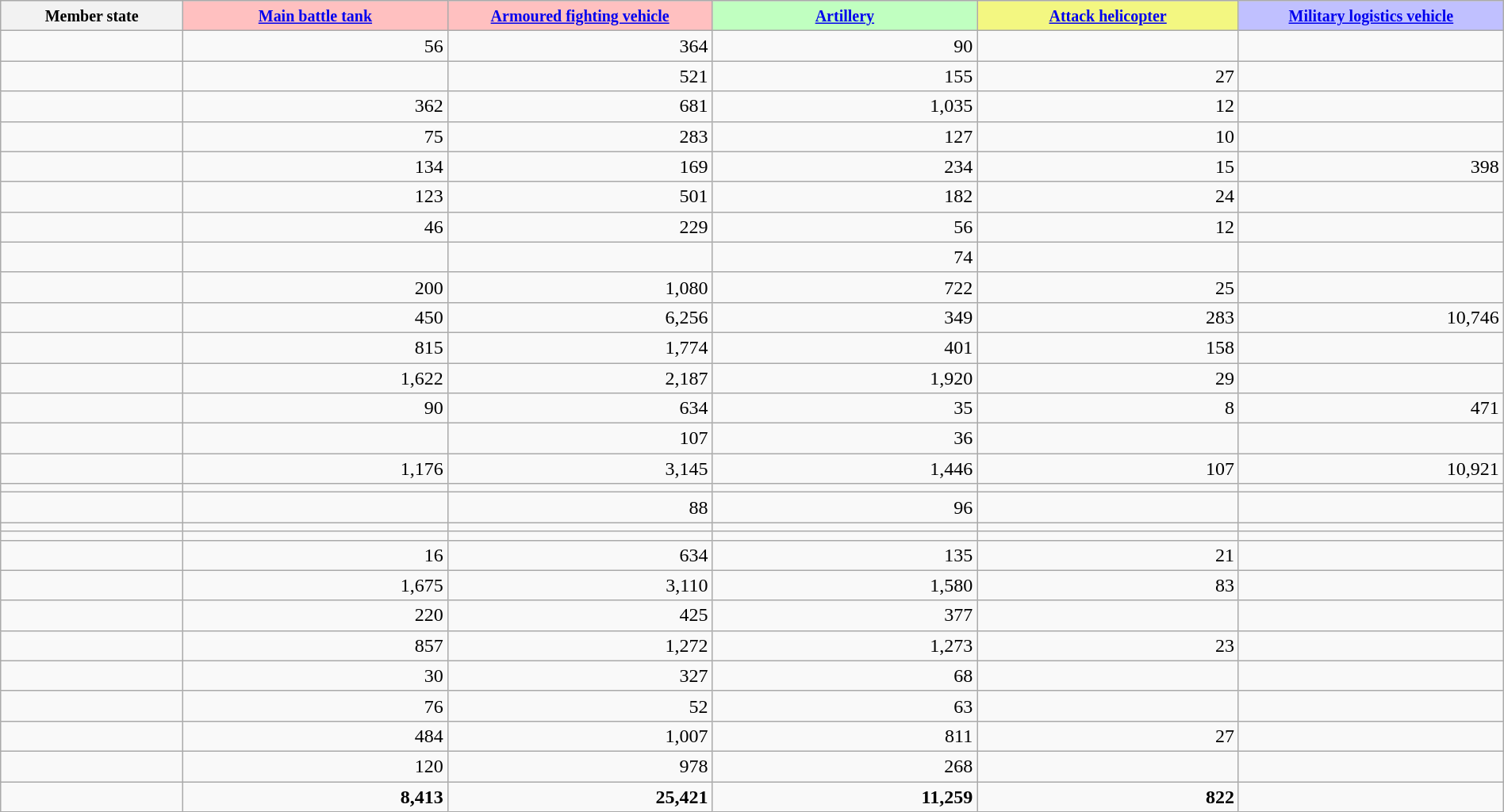<table class="wikitable sortable"  style="text-align:right; width:100%;">
<tr>
<th style="width:11.5%;"><small>Member state</small></th>
<th style="background-color:#ffc0c0; width:16.7%;"><small><a href='#'>Main battle tank</a></small></th>
<th style="background-color:#ffc0c0; width:16.7%;"><small><a href='#'>Armoured fighting vehicle</a></small></th>
<th style="background-color:#c0ffc0; width:16.7%;"><small><a href='#'>Artillery</a></small></th>
<th style="background-color:#f3f781; width:16.5%;"><small><a href='#'>Attack helicopter</a></small></th>
<th style="background-color:#c0c0ff; width:16.7%;"><small><a href='#'>Military logistics vehicle</a></small></th>
</tr>
<tr>
<td style="text-align:left;"> </td>
<td>56</td>
<td>364</td>
<td>90</td>
<td></td>
<td></td>
</tr>
<tr>
<td style="text-align:left;"> </td>
<td></td>
<td>521</td>
<td>155</td>
<td>27</td>
<td></td>
</tr>
<tr>
<td style="text-align:left;"> </td>
<td>362</td>
<td>681</td>
<td>1,035</td>
<td>12</td>
<td></td>
</tr>
<tr>
<td style="text-align:left;"> </td>
<td>75</td>
<td>283</td>
<td>127</td>
<td>10</td>
<td></td>
</tr>
<tr>
<td style="text-align:left;"> </td>
<td>134</td>
<td>169</td>
<td>234</td>
<td>15</td>
<td>398</td>
</tr>
<tr>
<td style="text-align:left;"></td>
<td>123</td>
<td>501</td>
<td>182</td>
<td>24</td>
<td></td>
</tr>
<tr>
<td style="text-align:left;"> </td>
<td>46</td>
<td>229</td>
<td>56</td>
<td>12</td>
<td></td>
</tr>
<tr>
<td style="text-align:left;"> </td>
<td></td>
<td></td>
<td>74</td>
<td></td>
<td></td>
</tr>
<tr>
<td style="text-align:left;"> </td>
<td>200</td>
<td>1,080</td>
<td>722</td>
<td>25</td>
<td></td>
</tr>
<tr>
<td style="text-align:left;"> </td>
<td>450</td>
<td>6,256</td>
<td>349</td>
<td>283</td>
<td>10,746</td>
</tr>
<tr>
<td style="text-align:left;"> </td>
<td>815</td>
<td>1,774</td>
<td>401</td>
<td>158</td>
<td></td>
</tr>
<tr>
<td style="text-align:left;"> </td>
<td>1,622</td>
<td>2,187</td>
<td>1,920</td>
<td>29</td>
<td></td>
</tr>
<tr>
<td style="text-align:left;"> </td>
<td>90</td>
<td>634</td>
<td>35</td>
<td>8</td>
<td>471</td>
</tr>
<tr>
<td style="text-align:left;"> </td>
<td></td>
<td>107</td>
<td>36</td>
<td></td>
<td></td>
</tr>
<tr>
<td style="text-align:left;"> </td>
<td>1,176</td>
<td>3,145</td>
<td>1,446</td>
<td>107</td>
<td>10,921</td>
</tr>
<tr>
<td style="text-align:left;"> </td>
<td></td>
<td></td>
<td></td>
<td></td>
<td></td>
</tr>
<tr>
<td style="text-align:left;"> </td>
<td></td>
<td>88</td>
<td>96</td>
<td></td>
<td></td>
</tr>
<tr>
<td style="text-align:left;"> </td>
<td></td>
<td></td>
<td></td>
<td></td>
<td></td>
</tr>
<tr>
<td style="text-align:left;"> </td>
<td></td>
<td></td>
<td></td>
<td></td>
<td></td>
</tr>
<tr>
<td style="text-align:left;"> </td>
<td>16</td>
<td>634</td>
<td>135</td>
<td>21</td>
<td></td>
</tr>
<tr>
<td style="text-align:left;"> </td>
<td>1,675</td>
<td>3,110</td>
<td>1,580</td>
<td>83</td>
<td></td>
</tr>
<tr>
<td style="text-align:left;"> </td>
<td>220</td>
<td>425</td>
<td>377</td>
<td></td>
<td></td>
</tr>
<tr>
<td style="text-align:left;"> </td>
<td>857</td>
<td>1,272</td>
<td>1,273</td>
<td>23</td>
<td></td>
</tr>
<tr>
<td style="text-align:left;"> </td>
<td>30</td>
<td>327</td>
<td>68</td>
<td></td>
<td></td>
</tr>
<tr>
<td style="text-align:left;"> </td>
<td>76</td>
<td>52</td>
<td>63</td>
<td></td>
<td></td>
</tr>
<tr>
<td style="text-align:left;"> </td>
<td>484</td>
<td>1,007</td>
<td>811</td>
<td>27</td>
<td></td>
</tr>
<tr>
<td style="text-align:left;"> </td>
<td>120</td>
<td>978</td>
<td>268</td>
<td></td>
<td></td>
</tr>
<tr class="sortbottom">
<td style="text-align:left;"> </td>
<td><strong>8,413</strong></td>
<td><strong>25,421</strong></td>
<td><strong>11,259</strong></td>
<td><strong>822</strong></td>
<td></td>
</tr>
</table>
